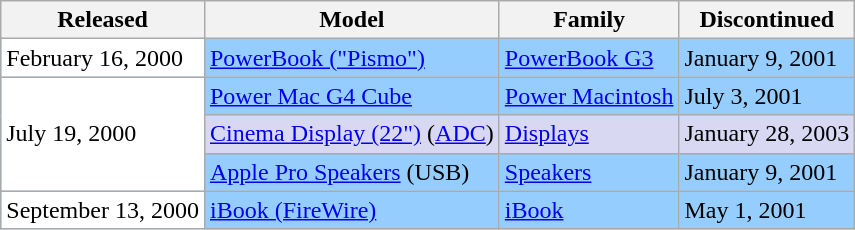<table class="wikitable">
<tr>
<th>Released</th>
<th>Model</th>
<th>Family</th>
<th>Discontinued</th>
</tr>
<tr bgcolor=#95CEFE>
<td bgcolor=#FFF>February 16, 2000</td>
<td><a href='#'>PowerBook ("Pismo")</a></td>
<td><a href='#'>PowerBook G3</a></td>
<td>January 9, 2001</td>
</tr>
<tr bgcolor=#95CEFE>
<td bgcolor=#FFF rowspan=3>July 19, 2000</td>
<td><a href='#'>Power Mac G4 Cube</a></td>
<td><a href='#'>Power Macintosh</a></td>
<td>July 3, 2001</td>
</tr>
<tr bgcolor=#D8D8F2>
<td><a href='#'>Cinema Display (22")</a> (<a href='#'>ADC</a>)</td>
<td><a href='#'>Displays</a></td>
<td>January 28, 2003</td>
</tr>
<tr bgcolor=#95CEFE>
<td><a href='#'>Apple Pro Speakers</a> (USB)</td>
<td><a href='#'>Speakers</a></td>
<td>January 9, 2001</td>
</tr>
<tr bgcolor=#95CEFE>
<td bgcolor=#FFF>September 13, 2000</td>
<td><a href='#'>iBook (FireWire)</a></td>
<td><a href='#'>iBook</a></td>
<td>May 1, 2001</td>
</tr>
</table>
